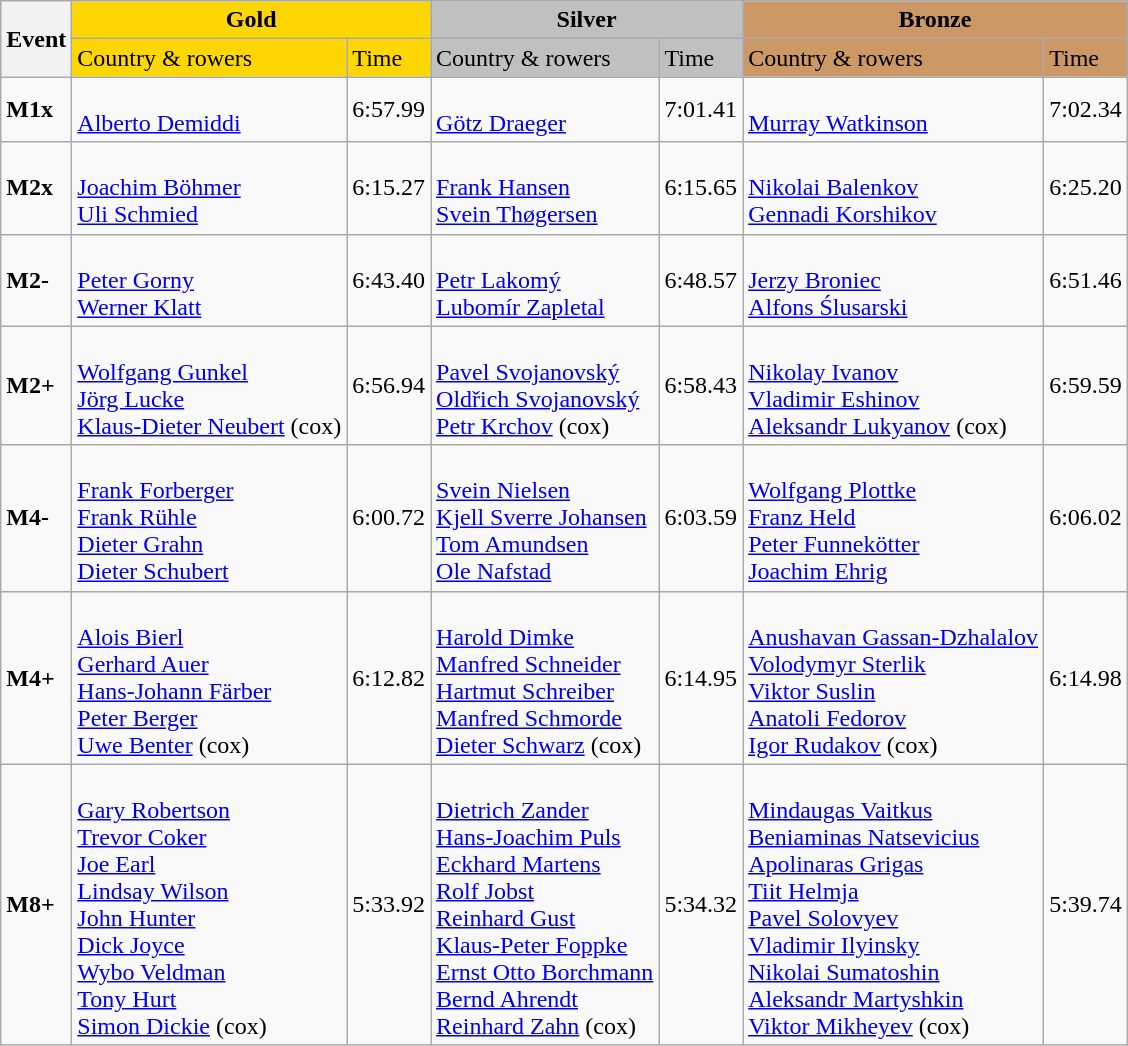<table class="wikitable">
<tr>
<th rowspan="2">Event</th>
<th colspan="2" style="background:gold;">Gold</th>
<th colspan="2" style="background:silver;">Silver</th>
<th colspan="2" style="background:#c96;">Bronze</th>
</tr>
<tr>
<td style="background:gold;">Country & rowers</td>
<td style="background:gold;">Time</td>
<td style="background:silver;">Country & rowers</td>
<td style="background:silver;">Time</td>
<td style="background:#c96;">Country & rowers</td>
<td style="background:#c96;">Time</td>
</tr>
<tr>
<td><strong>M1x</strong></td>
<td> <br> <a href='#'>Alberto Demiddi</a></td>
<td>6:57.99</td>
<td> <br> <a href='#'>Götz Draeger</a></td>
<td>7:01.41</td>
<td> <br> <a href='#'>Murray Watkinson</a></td>
<td>7:02.34</td>
</tr>
<tr>
<td><strong>M2x</strong></td>
<td> <br> <a href='#'>Joachim Böhmer</a> <br> <a href='#'>Uli Schmied</a></td>
<td>6:15.27</td>
<td> <br> <a href='#'>Frank Hansen</a> <br> <a href='#'>Svein Thøgersen</a></td>
<td>6:15.65</td>
<td> <br> <a href='#'>Nikolai Balenkov</a> <br> <a href='#'>Gennadi Korshikov</a></td>
<td>6:25.20</td>
</tr>
<tr>
<td><strong>M2-</strong></td>
<td> <br> <a href='#'>Peter Gorny</a> <br> <a href='#'>Werner Klatt</a></td>
<td>6:43.40</td>
<td> <br> <a href='#'>Petr Lakomý</a> <br> <a href='#'>Lubomír Zapletal</a></td>
<td>6:48.57</td>
<td> <br> <a href='#'>Jerzy Broniec</a> <br> <a href='#'>Alfons Ślusarski</a></td>
<td>6:51.46</td>
</tr>
<tr>
<td><strong>M2+</strong></td>
<td> <br> <a href='#'>Wolfgang Gunkel</a> <br> <a href='#'>Jörg Lucke</a> <br> <a href='#'>Klaus-Dieter Neubert</a> (cox)</td>
<td>6:56.94</td>
<td> <br> <a href='#'>Pavel Svojanovský</a> <br> <a href='#'>Oldřich Svojanovský</a> <br> <a href='#'>Petr Krchov</a> (cox)</td>
<td>6:58.43</td>
<td> <br> <a href='#'>Nikolay Ivanov</a> <br> <a href='#'>Vladimir Eshinov</a> <br> <a href='#'>Aleksandr Lukyanov</a> (cox)</td>
<td>6:59.59</td>
</tr>
<tr>
<td><strong>M4-</strong></td>
<td> <br> <a href='#'>Frank Forberger</a> <br> <a href='#'>Frank Rühle</a> <br> <a href='#'>Dieter Grahn</a> <br> <a href='#'>Dieter Schubert</a></td>
<td>6:00.72</td>
<td> <br> <a href='#'>Svein Nielsen</a> <br> <a href='#'>Kjell Sverre Johansen</a> <br> <a href='#'>Tom Amundsen</a> <br> <a href='#'>Ole Nafstad</a></td>
<td>6:03.59</td>
<td> <br> <a href='#'>Wolfgang Plottke</a> <br> <a href='#'>Franz Held</a> <br> <a href='#'>Peter Funnekötter</a> <br> <a href='#'>Joachim Ehrig</a></td>
<td>6:06.02</td>
</tr>
<tr>
<td><strong>M4+</strong></td>
<td> <br> <a href='#'>Alois Bierl</a> <br> <a href='#'>Gerhard Auer</a> <br> <a href='#'>Hans-Johann Färber</a> <br> <a href='#'>Peter Berger</a> <br> <a href='#'>Uwe Benter</a> (cox)</td>
<td>6:12.82</td>
<td> <br> <a href='#'>Harold Dimke</a> <br> <a href='#'>Manfred Schneider</a> <br> <a href='#'>Hartmut Schreiber</a> <br> <a href='#'>Manfred Schmorde</a> <br> <a href='#'>Dieter Schwarz</a> (cox)</td>
<td>6:14.95</td>
<td> <br> <a href='#'>Anushavan Gassan-Dzhalalov</a> <br> <a href='#'>Volodymyr Sterlik</a> <br> <a href='#'>Viktor Suslin</a> <br> <a href='#'>Anatoli Fedorov</a> <br> <a href='#'>Igor Rudakov</a> (cox)</td>
<td>6:14.98</td>
</tr>
<tr>
<td><strong>M8+</strong></td>
<td> <br> <a href='#'>Gary Robertson</a> <br> <a href='#'>Trevor Coker</a> <br> <a href='#'>Joe Earl</a> <br> <a href='#'>Lindsay Wilson</a> <br> <a href='#'>John Hunter</a> <br> <a href='#'>Dick Joyce</a> <br> <a href='#'>Wybo Veldman</a> <br> <a href='#'>Tony Hurt</a> <br> <a href='#'>Simon Dickie</a> (cox)</td>
<td>5:33.92</td>
<td> <br> <a href='#'>Dietrich Zander</a> <br> <a href='#'>Hans-Joachim Puls</a> <br> <a href='#'>Eckhard Martens</a> <br> <a href='#'>Rolf Jobst</a> <br> <a href='#'>Reinhard Gust</a> <br> <a href='#'>Klaus-Peter Foppke</a> <br> <a href='#'>Ernst Otto Borchmann</a> <br> <a href='#'>Bernd Ahrendt</a> <br> <a href='#'>Reinhard Zahn</a> (cox)</td>
<td>5:34.32</td>
<td> <br> <a href='#'>Mindaugas Vaitkus</a> <br> <a href='#'>Beniaminas Natsevicius</a> <br> <a href='#'>Apolinaras Grigas</a> <br> <a href='#'>Tiit Helmja</a> <br> <a href='#'>Pavel Solovyev</a> <br> <a href='#'>Vladimir Ilyinsky</a> <br> <a href='#'>Nikolai Sumatoshin</a> <br> <a href='#'>Aleksandr Martyshkin</a> <br> <a href='#'>Viktor Mikheyev</a> (cox)</td>
<td>5:39.74</td>
</tr>
</table>
